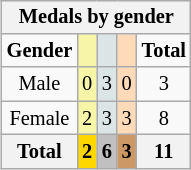<table class="wikitable" style="font-size:85%; float:right">
<tr style="background:#efefef;">
<th colspan=5>Medals by gender</th>
</tr>
<tr align=center>
<td><strong>Gender</strong></td>
<td style="background:#f7f6a8;"></td>
<td style="background:#dce5e5;"></td>
<td style="background:#ffdab9;"></td>
<td><strong>Total</strong></td>
</tr>
<tr align=center>
<td>Male</td>
<td style="background:#F7F6A8;">0</td>
<td style="background:#DCE5E5;">3</td>
<td style="background:#FFDAB9;">0</td>
<td>3</td>
</tr>
<tr align=center>
<td>Female</td>
<td style="background:#F7F6A8;">2</td>
<td style="background:#DCE5E5;">3</td>
<td style="background:#FFDAB9;">3</td>
<td>8</td>
</tr>
<tr align=center>
<th>Total</th>
<th style="background:gold;">2</th>
<th style="background:silver;">6</th>
<th style="background:#c96;">3</th>
<th>11</th>
</tr>
</table>
